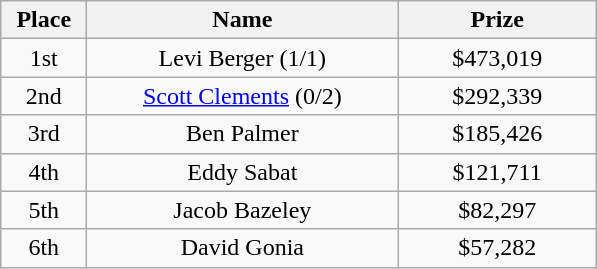<table class="wikitable">
<tr>
<th width="50">Place</th>
<th width="200">Name</th>
<th width="125">Prize</th>
</tr>
<tr>
<td align = "center">1st</td>
<td align = "center">Levi Berger (1/1)</td>
<td align = "center">$473,019</td>
</tr>
<tr>
<td align = "center">2nd</td>
<td align = "center"><a href='#'>Scott Clements</a> (0/2)</td>
<td align = "center">$292,339</td>
</tr>
<tr>
<td align = "center">3rd</td>
<td align = "center">Ben Palmer</td>
<td align = "center">$185,426</td>
</tr>
<tr>
<td align = "center">4th</td>
<td align = "center">Eddy Sabat</td>
<td align = "center">$121,711</td>
</tr>
<tr>
<td align = "center">5th</td>
<td align = "center">Jacob Bazeley</td>
<td align = "center">$82,297</td>
</tr>
<tr>
<td align = "center">6th</td>
<td align = "center">David Gonia</td>
<td align = "center">$57,282</td>
</tr>
</table>
